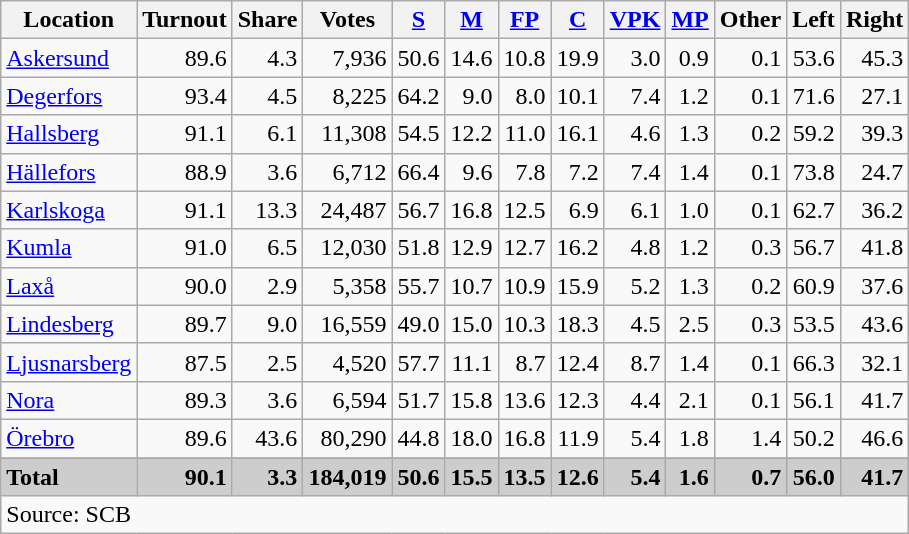<table class="wikitable sortable" style=text-align:right>
<tr>
<th>Location</th>
<th>Turnout</th>
<th>Share</th>
<th>Votes</th>
<th><a href='#'>S</a></th>
<th><a href='#'>M</a></th>
<th><a href='#'>FP</a></th>
<th><a href='#'>C</a></th>
<th><a href='#'>VPK</a></th>
<th><a href='#'>MP</a></th>
<th>Other</th>
<th>Left</th>
<th>Right</th>
</tr>
<tr>
<td align=left><a href='#'>Askersund</a></td>
<td>89.6</td>
<td>4.3</td>
<td>7,936</td>
<td>50.6</td>
<td>14.6</td>
<td>10.8</td>
<td>19.9</td>
<td>3.0</td>
<td>0.9</td>
<td>0.1</td>
<td>53.6</td>
<td>45.3</td>
</tr>
<tr>
<td align=left><a href='#'>Degerfors</a></td>
<td>93.4</td>
<td>4.5</td>
<td>8,225</td>
<td>64.2</td>
<td>9.0</td>
<td>8.0</td>
<td>10.1</td>
<td>7.4</td>
<td>1.2</td>
<td>0.1</td>
<td>71.6</td>
<td>27.1</td>
</tr>
<tr>
<td align=left><a href='#'>Hallsberg</a></td>
<td>91.1</td>
<td>6.1</td>
<td>11,308</td>
<td>54.5</td>
<td>12.2</td>
<td>11.0</td>
<td>16.1</td>
<td>4.6</td>
<td>1.3</td>
<td>0.2</td>
<td>59.2</td>
<td>39.3</td>
</tr>
<tr>
<td align=left><a href='#'>Hällefors</a></td>
<td>88.9</td>
<td>3.6</td>
<td>6,712</td>
<td>66.4</td>
<td>9.6</td>
<td>7.8</td>
<td>7.2</td>
<td>7.4</td>
<td>1.4</td>
<td>0.1</td>
<td>73.8</td>
<td>24.7</td>
</tr>
<tr>
<td align=left><a href='#'>Karlskoga</a></td>
<td>91.1</td>
<td>13.3</td>
<td>24,487</td>
<td>56.7</td>
<td>16.8</td>
<td>12.5</td>
<td>6.9</td>
<td>6.1</td>
<td>1.0</td>
<td>0.1</td>
<td>62.7</td>
<td>36.2</td>
</tr>
<tr>
<td align=left><a href='#'>Kumla</a></td>
<td>91.0</td>
<td>6.5</td>
<td>12,030</td>
<td>51.8</td>
<td>12.9</td>
<td>12.7</td>
<td>16.2</td>
<td>4.8</td>
<td>1.2</td>
<td>0.3</td>
<td>56.7</td>
<td>41.8</td>
</tr>
<tr>
<td align=left><a href='#'>Laxå</a></td>
<td>90.0</td>
<td>2.9</td>
<td>5,358</td>
<td>55.7</td>
<td>10.7</td>
<td>10.9</td>
<td>15.9</td>
<td>5.2</td>
<td>1.3</td>
<td>0.2</td>
<td>60.9</td>
<td>37.6</td>
</tr>
<tr>
<td align=left><a href='#'>Lindesberg</a></td>
<td>89.7</td>
<td>9.0</td>
<td>16,559</td>
<td>49.0</td>
<td>15.0</td>
<td>10.3</td>
<td>18.3</td>
<td>4.5</td>
<td>2.5</td>
<td>0.3</td>
<td>53.5</td>
<td>43.6</td>
</tr>
<tr>
<td align=left><a href='#'>Ljusnarsberg</a></td>
<td>87.5</td>
<td>2.5</td>
<td>4,520</td>
<td>57.7</td>
<td>11.1</td>
<td>8.7</td>
<td>12.4</td>
<td>8.7</td>
<td>1.4</td>
<td>0.1</td>
<td>66.3</td>
<td>32.1</td>
</tr>
<tr>
<td align=left><a href='#'>Nora</a></td>
<td>89.3</td>
<td>3.6</td>
<td>6,594</td>
<td>51.7</td>
<td>15.8</td>
<td>13.6</td>
<td>12.3</td>
<td>4.4</td>
<td>2.1</td>
<td>0.1</td>
<td>56.1</td>
<td>41.7</td>
</tr>
<tr>
<td align=left><a href='#'>Örebro</a></td>
<td>89.6</td>
<td>43.6</td>
<td>80,290</td>
<td>44.8</td>
<td>18.0</td>
<td>16.8</td>
<td>11.9</td>
<td>5.4</td>
<td>1.8</td>
<td>1.4</td>
<td>50.2</td>
<td>46.6</td>
</tr>
<tr>
</tr>
<tr style="background:#CDCDCD;">
<td align=left><strong>Total</strong></td>
<td><strong>90.1</strong></td>
<td><strong>3.3</strong></td>
<td><strong>184,019</strong></td>
<td><strong>50.6</strong></td>
<td><strong>15.5</strong></td>
<td><strong>13.5</strong></td>
<td><strong>12.6</strong></td>
<td><strong>5.4</strong></td>
<td><strong>1.6</strong></td>
<td><strong>0.7</strong></td>
<td><strong>56.0</strong></td>
<td><strong>41.7</strong></td>
</tr>
<tr>
<td align=left colspan=13>Source: SCB </td>
</tr>
</table>
